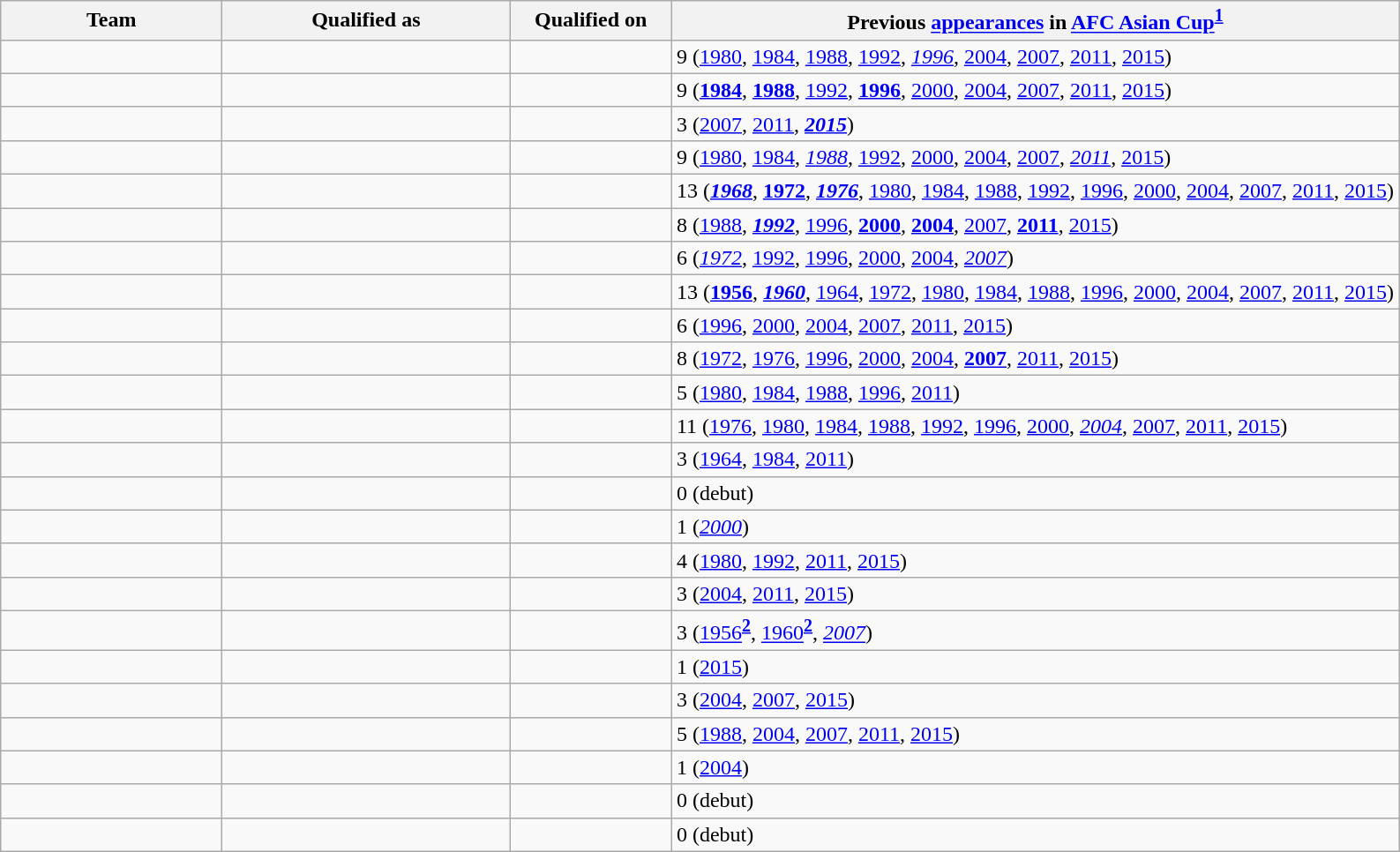<table class="wikitable sortable" style="text-align:left;">
<tr>
<th style="width:160px;">Team</th>
<th style="width:210px;">Qualified as</th>
<th style="width:115px;">Qualified on</th>
<th data-sort-type="number">Previous <a href='#'>appearances</a> in <a href='#'>AFC Asian Cup</a><sup><a href='#'>1</a></sup></th>
</tr>
<tr>
<td></td>
<td></td>
<td></td>
<td>9 (<a href='#'>1980</a>, <a href='#'>1984</a>, <a href='#'>1988</a>, <a href='#'>1992</a>, <em><a href='#'>1996</a></em>, <a href='#'>2004</a>, <a href='#'>2007</a>, <a href='#'>2011</a>, <a href='#'>2015</a>)</td>
</tr>
<tr>
<td></td>
<td></td>
<td></td>
<td>9 (<strong><a href='#'>1984</a></strong>, <strong><a href='#'>1988</a></strong>, <a href='#'>1992</a>, <strong><a href='#'>1996</a></strong>, <a href='#'>2000</a>, <a href='#'>2004</a>, <a href='#'>2007</a>, <a href='#'>2011</a>, <a href='#'>2015</a>)</td>
</tr>
<tr>
<td></td>
<td></td>
<td></td>
<td>3 (<a href='#'>2007</a>, <a href='#'>2011</a>, <strong><em><a href='#'>2015</a></em></strong>)</td>
</tr>
<tr>
<td></td>
<td></td>
<td></td>
<td>9 (<a href='#'>1980</a>, <a href='#'>1984</a>, <em><a href='#'>1988</a></em>, <a href='#'>1992</a>, <a href='#'>2000</a>, <a href='#'>2004</a>, <a href='#'>2007</a>, <em><a href='#'>2011</a></em>, <a href='#'>2015</a>)</td>
</tr>
<tr>
<td></td>
<td></td>
<td></td>
<td>13 (<strong><em><a href='#'>1968</a></em></strong>, <strong><a href='#'>1972</a></strong>, <strong><em><a href='#'>1976</a></em></strong>, <a href='#'>1980</a>, <a href='#'>1984</a>, <a href='#'>1988</a>, <a href='#'>1992</a>, <a href='#'>1996</a>, <a href='#'>2000</a>, <a href='#'>2004</a>, <a href='#'>2007</a>, <a href='#'>2011</a>, <a href='#'>2015</a>)</td>
</tr>
<tr>
<td></td>
<td></td>
<td></td>
<td>8 (<a href='#'>1988</a>, <strong><em><a href='#'>1992</a></em></strong>, <a href='#'>1996</a>, <strong><a href='#'>2000</a></strong>, <strong><a href='#'>2004</a></strong>, <a href='#'>2007</a>, <strong><a href='#'>2011</a></strong>, <a href='#'>2015</a>)</td>
</tr>
<tr>
<td></td>
<td></td>
<td></td>
<td>6 (<em><a href='#'>1972</a></em>, <a href='#'>1992</a>, <a href='#'>1996</a>, <a href='#'>2000</a>, <a href='#'>2004</a>, <em><a href='#'>2007</a></em>)</td>
</tr>
<tr>
<td></td>
<td></td>
<td></td>
<td>13 (<strong><a href='#'>1956</a></strong>, <strong><em><a href='#'>1960</a></em></strong>, <a href='#'>1964</a>, <a href='#'>1972</a>, <a href='#'>1980</a>, <a href='#'>1984</a>, <a href='#'>1988</a>, <a href='#'>1996</a>, <a href='#'>2000</a>, <a href='#'>2004</a>, <a href='#'>2007</a>, <a href='#'>2011</a>, <a href='#'>2015</a>)</td>
</tr>
<tr>
<td></td>
<td></td>
<td></td>
<td>6 (<a href='#'>1996</a>, <a href='#'>2000</a>, <a href='#'>2004</a>, <a href='#'>2007</a>, <a href='#'>2011</a>, <a href='#'>2015</a>)</td>
</tr>
<tr>
<td></td>
<td></td>
<td></td>
<td>8 (<a href='#'>1972</a>, <a href='#'>1976</a>, <a href='#'>1996</a>, <a href='#'>2000</a>, <a href='#'>2004</a>, <strong><a href='#'>2007</a></strong>, <a href='#'>2011</a>, <a href='#'>2015</a>)</td>
</tr>
<tr>
<td></td>
<td></td>
<td></td>
<td>5 (<a href='#'>1980</a>, <a href='#'>1984</a>, <a href='#'>1988</a>, <a href='#'>1996</a>, <a href='#'>2011</a>)</td>
</tr>
<tr>
<td></td>
<td></td>
<td></td>
<td>11 (<a href='#'>1976</a>, <a href='#'>1980</a>, <a href='#'>1984</a>, <a href='#'>1988</a>, <a href='#'>1992</a>, <a href='#'>1996</a>, <a href='#'>2000</a>, <em><a href='#'>2004</a></em>, <a href='#'>2007</a>, <a href='#'>2011</a>, <a href='#'>2015</a>)</td>
</tr>
<tr>
<td></td>
<td></td>
<td></td>
<td>3 (<a href='#'>1964</a>, <a href='#'>1984</a>, <a href='#'>2011</a>)</td>
</tr>
<tr>
<td></td>
<td></td>
<td></td>
<td>0 (debut)</td>
</tr>
<tr>
<td></td>
<td></td>
<td></td>
<td>1 (<em><a href='#'>2000</a></em>)</td>
</tr>
<tr>
<td></td>
<td></td>
<td></td>
<td>4 (<a href='#'>1980</a>, <a href='#'>1992</a>, <a href='#'>2011</a>, <a href='#'>2015</a>)</td>
</tr>
<tr>
<td></td>
<td></td>
<td></td>
<td>3 (<a href='#'>2004</a>, <a href='#'>2011</a>, <a href='#'>2015</a>)</td>
</tr>
<tr>
<td></td>
<td></td>
<td></td>
<td>3 (<a href='#'>1956</a><sup><strong><a href='#'>2</a></strong></sup>, <a href='#'>1960</a><sup><strong><a href='#'>2</a></strong></sup>, <em><a href='#'>2007</a></em>)</td>
</tr>
<tr>
<td></td>
<td></td>
<td></td>
<td>1 (<a href='#'>2015</a>)</td>
</tr>
<tr>
<td></td>
<td></td>
<td></td>
<td>3 (<a href='#'>2004</a>, <a href='#'>2007</a>, <a href='#'>2015</a>)</td>
</tr>
<tr>
<td></td>
<td></td>
<td></td>
<td>5 (<a href='#'>1988</a>, <a href='#'>2004</a>, <a href='#'>2007</a>, <a href='#'>2011</a>, <a href='#'>2015</a>)</td>
</tr>
<tr>
<td></td>
<td></td>
<td></td>
<td>1 (<a href='#'>2004</a>)</td>
</tr>
<tr>
<td></td>
<td></td>
<td></td>
<td>0 (debut)</td>
</tr>
<tr>
<td></td>
<td></td>
<td></td>
<td>0 (debut)</td>
</tr>
</table>
